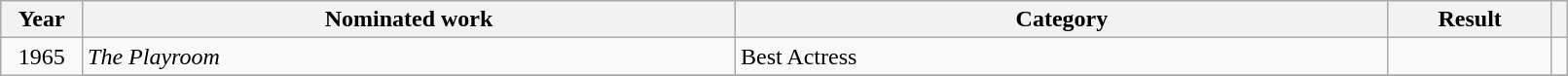<table class="wikitable" style="width:85%;">
<tr>
<th width=5%>Year</th>
<th style="width:40%;">Nominated work</th>
<th style="width:40%;">Category</th>
<th style="width:10%;">Result</th>
<th width=1%></th>
</tr>
<tr>
<td rowspan="2" style="text-align:center;">1965</td>
<td><em>The Playroom</em></td>
<td>Best Actress</td>
<td></td>
<td style="text-align:center;"></td>
</tr>
<tr>
</tr>
</table>
